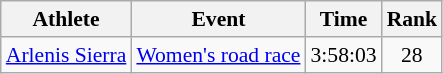<table class="wikitable" style="font-size:90%">
<tr>
<th>Athlete</th>
<th>Event</th>
<th>Time</th>
<th>Rank</th>
</tr>
<tr align=center>
<td align=left><a href='#'>Arlenis Sierra</a></td>
<td align=left><a href='#'>Women's road race</a></td>
<td>3:58:03</td>
<td>28</td>
</tr>
</table>
